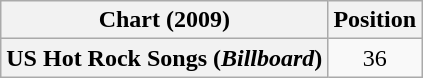<table class="wikitable sortable plainrowheaders" style="text-align:center">
<tr>
<th>Chart (2009)</th>
<th>Position</th>
</tr>
<tr>
<th scope="row">US Hot Rock Songs (<em>Billboard</em>)</th>
<td>36</td>
</tr>
</table>
